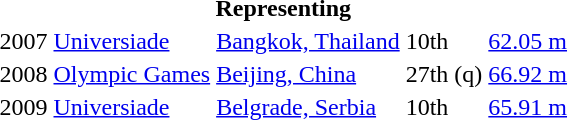<table>
<tr>
<th colspan="5">Representing </th>
</tr>
<tr>
<td>2007</td>
<td><a href='#'>Universiade</a></td>
<td><a href='#'>Bangkok, Thailand</a></td>
<td>10th</td>
<td><a href='#'>62.05 m</a></td>
</tr>
<tr>
<td>2008</td>
<td><a href='#'>Olympic Games</a></td>
<td><a href='#'>Beijing, China</a></td>
<td>27th (q)</td>
<td><a href='#'>66.92 m</a></td>
</tr>
<tr>
<td>2009</td>
<td><a href='#'>Universiade</a></td>
<td><a href='#'>Belgrade, Serbia</a></td>
<td>10th</td>
<td><a href='#'>65.91 m</a></td>
</tr>
</table>
